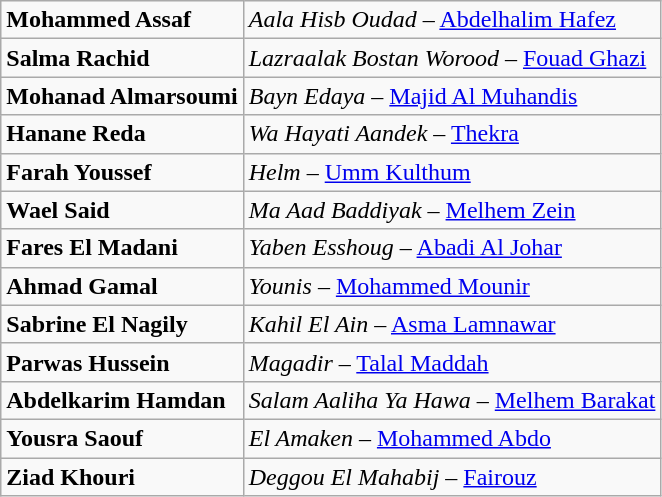<table class="wikitable">
<tr>
<td><strong>Mohammed Assaf</strong></td>
<td><em>Aala Hisb Oudad</em> – <a href='#'>Abdelhalim Hafez</a></td>
</tr>
<tr>
<td><strong>Salma Rachid</strong></td>
<td><em>Lazraalak Bostan Worood</em> – <a href='#'>Fouad Ghazi</a></td>
</tr>
<tr>
<td><strong>Mohanad Almarsoumi</strong></td>
<td><em>Bayn Edaya</em> – <a href='#'>Majid Al Muhandis</a></td>
</tr>
<tr>
<td><strong>Hanane Reda</strong></td>
<td><em>Wa Hayati Aandek</em> – <a href='#'>Thekra</a></td>
</tr>
<tr>
<td><strong>Farah Youssef</strong></td>
<td><em>Helm</em> – <a href='#'>Umm Kulthum</a></td>
</tr>
<tr>
<td><strong>Wael Said</strong></td>
<td><em>Ma Aad Baddiyak</em> – <a href='#'>Melhem Zein</a></td>
</tr>
<tr>
<td><strong>Fares El Madani</strong></td>
<td><em>Yaben Esshoug</em> – <a href='#'>Abadi Al Johar</a></td>
</tr>
<tr>
<td><strong>Ahmad Gamal</strong></td>
<td><em>Younis</em> – <a href='#'>Mohammed Mounir</a></td>
</tr>
<tr>
<td><strong>Sabrine El Nagily</strong></td>
<td><em>Kahil El Ain</em> – <a href='#'>Asma Lamnawar</a></td>
</tr>
<tr>
<td><strong>Parwas Hussein</strong></td>
<td><em>Magadir</em> – <a href='#'>Talal Maddah</a></td>
</tr>
<tr>
<td><strong>Abdelkarim Hamdan</strong></td>
<td><em>Salam Aaliha Ya Hawa</em> – <a href='#'>Melhem Barakat</a></td>
</tr>
<tr>
<td><strong>Yousra Saouf</strong></td>
<td><em>El Amaken</em> – <a href='#'>Mohammed Abdo</a></td>
</tr>
<tr>
<td><strong>Ziad Khouri</strong></td>
<td><em>Deggou El Mahabij</em> – <a href='#'>Fairouz</a></td>
</tr>
</table>
